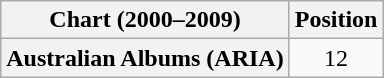<table class="wikitable plainrowheaders" style="text-align:center">
<tr>
<th scope="col">Chart (2000–2009)</th>
<th scope="col">Position</th>
</tr>
<tr>
<th scope="row">Australian Albums (ARIA)</th>
<td>12</td>
</tr>
</table>
